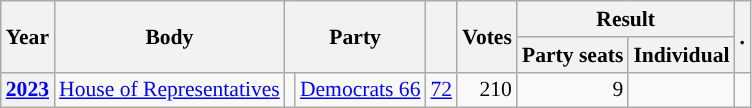<table class="wikitable plainrowheaders sortable" border=2 cellpadding=4 cellspacing=0 style="border: 1px #aaa solid; font-size: 90%; text-align:center;">
<tr>
<th scope="col" rowspan=2>Year</th>
<th scope="col" rowspan=2>Body</th>
<th scope="col" colspan=2 rowspan=2>Party</th>
<th scope="col" rowspan=2></th>
<th scope="col" rowspan=2>Votes</th>
<th scope="colgroup" colspan=2>Result</th>
<th scope="col" rowspan=2 class="unsortable">.</th>
</tr>
<tr>
<th scope="col">Party seats</th>
<th scope="col">Individual</th>
</tr>
<tr>
<th scope="row"><a href='#'>2023</a></th>
<td><a href='#'>House of Representatives</a></td>
<td style="background-color:"></td>
<td><a href='#'>Democrats 66</a></td>
<td style=text-align:right><a href='#'>72</a></td>
<td style=text-align:right>210</td>
<td style=text-align:right>9</td>
<td></td>
<td></td>
</tr>
</table>
